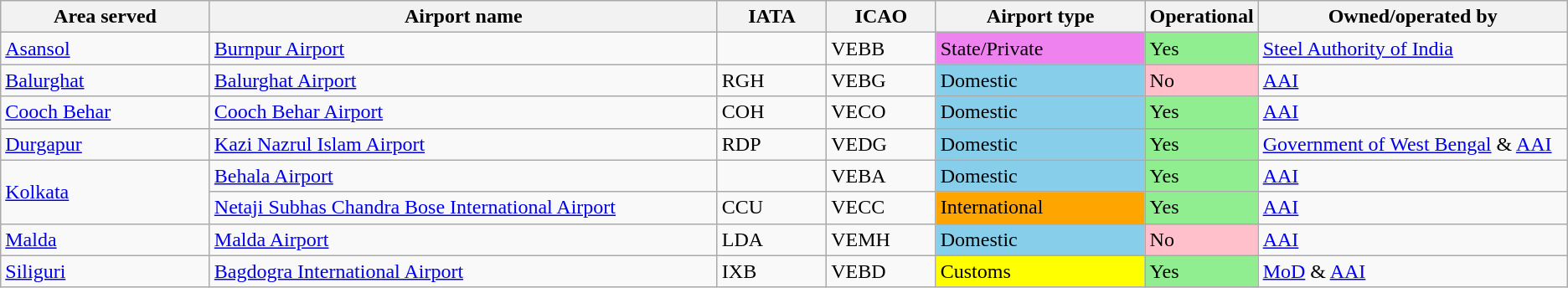<table class="sortable wikitable"style="text-align:left;"style="font-size: 85%">
<tr>
<th style="width:10em;">Area served</th>
<th style="width:25em;">Airport name</th>
<th style="width:5em;">IATA</th>
<th style="width:5em;">ICAO</th>
<th style="width:10em;">Airport type</th>
<th style="width:5em;">Operational</th>
<th style="width:15em;">Owned/operated by</th>
</tr>
<tr>
<td><a href='#'>Asansol</a></td>
<td><a href='#'>Burnpur Airport</a></td>
<td></td>
<td>VEBB</td>
<td style="background:violet;">State/Private</td>
<td style="background:lightgreen;">Yes</td>
<td><a href='#'>Steel Authority of India</a></td>
</tr>
<tr>
<td><a href='#'>Balurghat</a></td>
<td><a href='#'>Balurghat Airport</a></td>
<td>RGH</td>
<td>VEBG</td>
<td style="background:skyblue;">Domestic</td>
<td style="background:pink;">No</td>
<td><a href='#'>AAI</a></td>
</tr>
<tr>
<td><a href='#'>Cooch Behar</a></td>
<td><a href='#'>Cooch Behar Airport</a></td>
<td>COH</td>
<td>VECO</td>
<td style="background:skyblue;">Domestic</td>
<td style="background:lightgreen;">Yes</td>
<td><a href='#'>AAI</a></td>
</tr>
<tr>
<td><a href='#'>Durgapur</a></td>
<td><a href='#'>Kazi Nazrul Islam Airport</a></td>
<td>RDP</td>
<td>VEDG</td>
<td style="background:skyblue;">Domestic</td>
<td style="background:lightgreen;">Yes</td>
<td><a href='#'>Government of West Bengal</a> & <a href='#'>AAI</a></td>
</tr>
<tr>
<td rowspan=2><a href='#'>Kolkata</a></td>
<td><a href='#'>Behala Airport</a></td>
<td></td>
<td>VEBA</td>
<td style="background:skyblue;">Domestic</td>
<td style="background:lightgreen;">Yes</td>
<td><a href='#'>AAI</a></td>
</tr>
<tr>
<td><a href='#'>Netaji Subhas Chandra Bose International Airport</a></td>
<td>CCU</td>
<td>VECC</td>
<td style="background:orange;">International</td>
<td style="background:lightgreen;">Yes</td>
<td><a href='#'>AAI</a></td>
</tr>
<tr>
<td><a href='#'>Malda</a></td>
<td><a href='#'>Malda Airport</a></td>
<td>LDA</td>
<td>VEMH</td>
<td style="background:skyblue;">Domestic</td>
<td style="background:pink;">No</td>
<td><a href='#'>AAI</a></td>
</tr>
<tr>
<td><a href='#'>Siliguri</a></td>
<td><a href='#'>Bagdogra International Airport</a></td>
<td>IXB</td>
<td>VEBD</td>
<td style="background:yellow;">Customs</td>
<td style="background:lightgreen;">Yes</td>
<td><a href='#'>MoD</a> & <a href='#'>AAI</a></td>
</tr>
</table>
